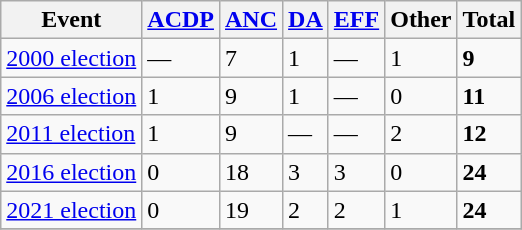<table class="wikitable">
<tr>
<th>Event</th>
<th><a href='#'>ACDP</a></th>
<th><a href='#'>ANC</a></th>
<th><a href='#'>DA</a></th>
<th><a href='#'>EFF</a></th>
<th>Other</th>
<th>Total</th>
</tr>
<tr>
<td><a href='#'>2000 election</a></td>
<td>—</td>
<td>7</td>
<td>1</td>
<td>—</td>
<td>1</td>
<td><strong>9</strong></td>
</tr>
<tr>
<td><a href='#'>2006 election</a></td>
<td>1</td>
<td>9</td>
<td>1</td>
<td>—</td>
<td>0</td>
<td><strong>11</strong></td>
</tr>
<tr>
<td><a href='#'>2011 election</a></td>
<td>1</td>
<td>9</td>
<td>—</td>
<td>—</td>
<td>2</td>
<td><strong>12</strong></td>
</tr>
<tr>
<td><a href='#'>2016 election</a></td>
<td>0</td>
<td>18</td>
<td>3</td>
<td>3</td>
<td>0</td>
<td><strong>24</strong></td>
</tr>
<tr>
<td><a href='#'>2021 election</a></td>
<td>0</td>
<td>19</td>
<td>2</td>
<td>2</td>
<td>1</td>
<td><strong>24</strong></td>
</tr>
<tr>
</tr>
</table>
